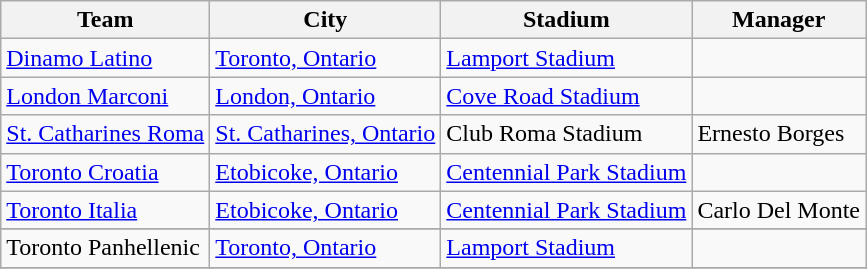<table class="wikitable sortable">
<tr>
<th>Team</th>
<th>City</th>
<th>Stadium</th>
<th>Manager</th>
</tr>
<tr>
<td><a href='#'>Dinamo Latino</a></td>
<td><a href='#'>Toronto, Ontario</a></td>
<td><a href='#'>Lamport Stadium</a></td>
<td></td>
</tr>
<tr>
<td><a href='#'>London Marconi</a></td>
<td><a href='#'>London, Ontario</a></td>
<td><a href='#'>Cove Road Stadium</a></td>
<td></td>
</tr>
<tr>
<td><a href='#'>St. Catharines Roma</a></td>
<td><a href='#'>St. Catharines, Ontario</a></td>
<td>Club Roma Stadium</td>
<td>Ernesto Borges</td>
</tr>
<tr>
<td><a href='#'>Toronto Croatia</a></td>
<td><a href='#'>Etobicoke, Ontario</a></td>
<td><a href='#'>Centennial Park Stadium</a></td>
<td></td>
</tr>
<tr>
<td><a href='#'>Toronto Italia</a></td>
<td><a href='#'>Etobicoke, Ontario</a></td>
<td><a href='#'>Centennial Park Stadium</a></td>
<td>Carlo Del Monte</td>
</tr>
<tr>
</tr>
<tr>
<td>Toronto Panhellenic</td>
<td><a href='#'>Toronto, Ontario</a></td>
<td><a href='#'>Lamport Stadium</a></td>
<td></td>
</tr>
<tr>
</tr>
</table>
